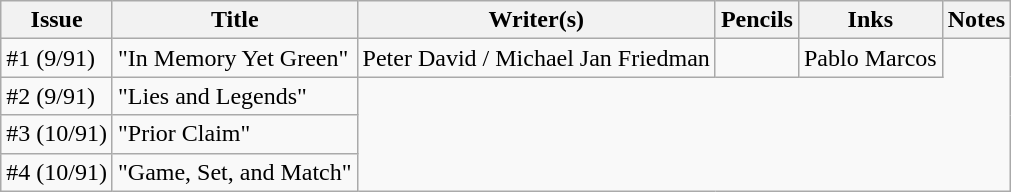<table class="wikitable">
<tr>
<th>Issue</th>
<th>Title</th>
<th>Writer(s)</th>
<th>Pencils</th>
<th>Inks</th>
<th>Notes</th>
</tr>
<tr>
<td>#1 (9/91)</td>
<td>"In Memory Yet Green"</td>
<td>Peter David / Michael Jan Friedman</td>
<td></td>
<td>Pablo Marcos</td>
</tr>
<tr>
<td>#2 (9/91)</td>
<td>"Lies and Legends"</td>
</tr>
<tr>
<td>#3 (10/91)</td>
<td>"Prior Claim"</td>
</tr>
<tr>
<td>#4 (10/91)</td>
<td>"Game, Set, and Match"</td>
</tr>
</table>
